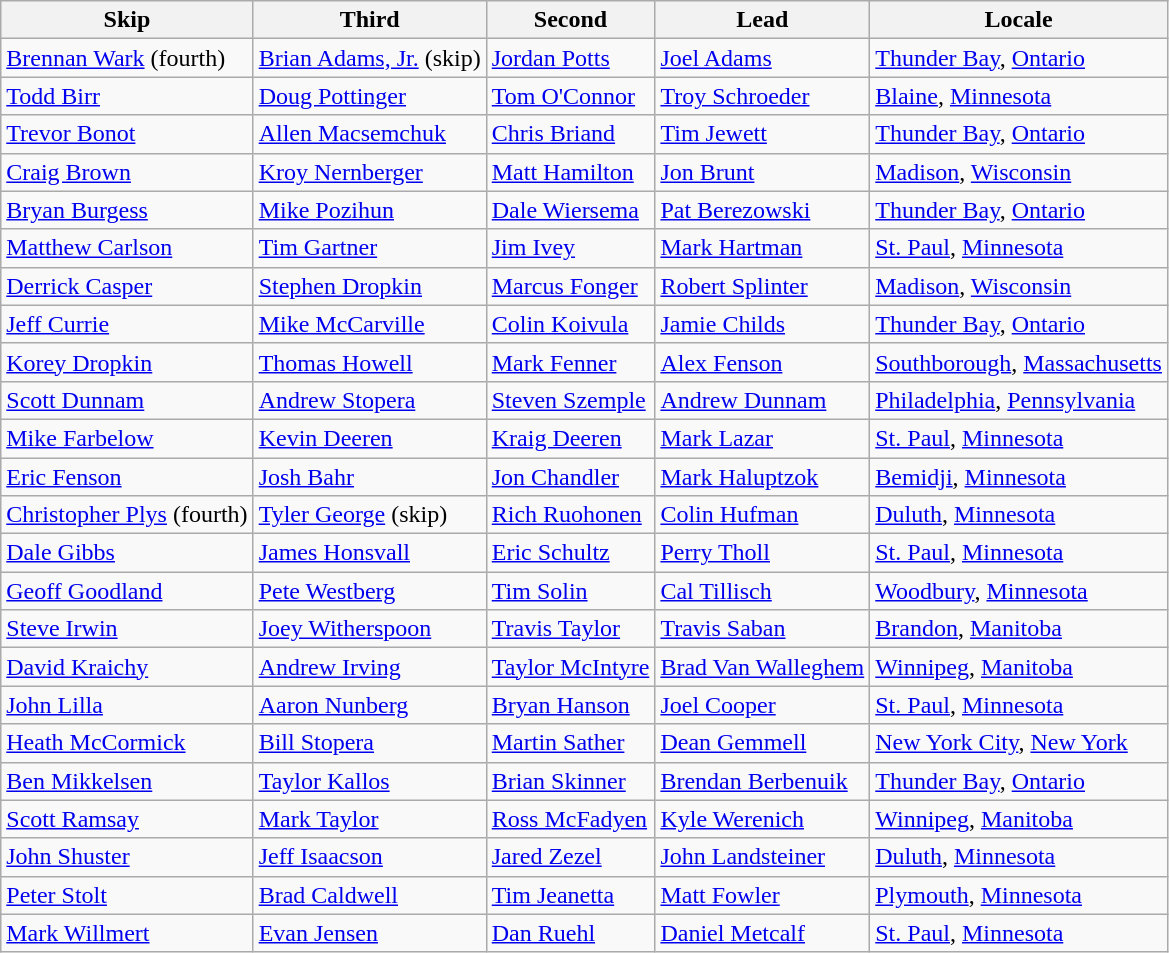<table class=wikitable>
<tr>
<th>Skip</th>
<th>Third</th>
<th>Second</th>
<th>Lead</th>
<th>Locale</th>
</tr>
<tr>
<td><a href='#'>Brennan Wark</a> (fourth)</td>
<td><a href='#'>Brian Adams, Jr.</a> (skip)</td>
<td><a href='#'>Jordan Potts</a></td>
<td><a href='#'>Joel Adams</a></td>
<td> <a href='#'>Thunder Bay</a>, <a href='#'>Ontario</a></td>
</tr>
<tr>
<td><a href='#'>Todd Birr</a></td>
<td><a href='#'>Doug Pottinger</a></td>
<td><a href='#'>Tom O'Connor</a></td>
<td><a href='#'>Troy Schroeder</a></td>
<td> <a href='#'>Blaine</a>, <a href='#'>Minnesota</a></td>
</tr>
<tr>
<td><a href='#'>Trevor Bonot</a></td>
<td><a href='#'>Allen Macsemchuk</a></td>
<td><a href='#'>Chris Briand</a></td>
<td><a href='#'>Tim Jewett</a></td>
<td> <a href='#'>Thunder Bay</a>, <a href='#'>Ontario</a></td>
</tr>
<tr>
<td><a href='#'>Craig Brown</a></td>
<td><a href='#'>Kroy Nernberger</a></td>
<td><a href='#'>Matt Hamilton</a></td>
<td><a href='#'>Jon Brunt</a></td>
<td> <a href='#'>Madison</a>, <a href='#'>Wisconsin</a></td>
</tr>
<tr>
<td><a href='#'>Bryan Burgess</a></td>
<td><a href='#'>Mike Pozihun</a></td>
<td><a href='#'>Dale Wiersema</a></td>
<td><a href='#'>Pat Berezowski</a></td>
<td> <a href='#'>Thunder Bay</a>, <a href='#'>Ontario</a></td>
</tr>
<tr>
<td><a href='#'>Matthew Carlson</a></td>
<td><a href='#'>Tim Gartner</a></td>
<td><a href='#'>Jim Ivey</a></td>
<td><a href='#'>Mark Hartman</a></td>
<td> <a href='#'>St. Paul</a>, <a href='#'>Minnesota</a></td>
</tr>
<tr>
<td><a href='#'>Derrick Casper</a></td>
<td><a href='#'>Stephen Dropkin</a></td>
<td><a href='#'>Marcus Fonger</a></td>
<td><a href='#'>Robert Splinter</a></td>
<td> <a href='#'>Madison</a>, <a href='#'>Wisconsin</a></td>
</tr>
<tr>
<td><a href='#'>Jeff Currie</a></td>
<td><a href='#'>Mike McCarville</a></td>
<td><a href='#'>Colin Koivula</a></td>
<td><a href='#'>Jamie Childs</a></td>
<td> <a href='#'>Thunder Bay</a>, <a href='#'>Ontario</a></td>
</tr>
<tr>
<td><a href='#'>Korey Dropkin</a></td>
<td><a href='#'>Thomas Howell</a></td>
<td><a href='#'>Mark Fenner</a></td>
<td><a href='#'>Alex Fenson</a></td>
<td> <a href='#'>Southborough</a>, <a href='#'>Massachusetts</a></td>
</tr>
<tr>
<td><a href='#'>Scott Dunnam</a></td>
<td><a href='#'>Andrew Stopera</a></td>
<td><a href='#'>Steven Szemple</a></td>
<td><a href='#'>Andrew Dunnam</a></td>
<td> <a href='#'>Philadelphia</a>, <a href='#'>Pennsylvania</a></td>
</tr>
<tr>
<td><a href='#'>Mike Farbelow</a></td>
<td><a href='#'>Kevin Deeren</a></td>
<td><a href='#'>Kraig Deeren</a></td>
<td><a href='#'>Mark Lazar</a></td>
<td> <a href='#'>St. Paul</a>, <a href='#'>Minnesota</a></td>
</tr>
<tr>
<td><a href='#'>Eric Fenson</a></td>
<td><a href='#'>Josh Bahr</a></td>
<td><a href='#'>Jon Chandler</a></td>
<td><a href='#'>Mark Haluptzok</a></td>
<td> <a href='#'>Bemidji</a>, <a href='#'>Minnesota</a></td>
</tr>
<tr>
<td><a href='#'>Christopher Plys</a> (fourth)</td>
<td><a href='#'>Tyler George</a> (skip)</td>
<td><a href='#'>Rich Ruohonen</a></td>
<td><a href='#'>Colin Hufman</a></td>
<td> <a href='#'>Duluth</a>, <a href='#'>Minnesota</a></td>
</tr>
<tr>
<td><a href='#'>Dale Gibbs</a></td>
<td><a href='#'>James Honsvall</a></td>
<td><a href='#'>Eric Schultz</a></td>
<td><a href='#'>Perry Tholl</a></td>
<td> <a href='#'>St. Paul</a>, <a href='#'>Minnesota</a></td>
</tr>
<tr>
<td><a href='#'>Geoff Goodland</a></td>
<td><a href='#'>Pete Westberg</a></td>
<td><a href='#'>Tim Solin</a></td>
<td><a href='#'>Cal Tillisch</a></td>
<td> <a href='#'>Woodbury</a>, <a href='#'>Minnesota</a></td>
</tr>
<tr>
<td><a href='#'>Steve Irwin</a></td>
<td><a href='#'>Joey Witherspoon</a></td>
<td><a href='#'>Travis Taylor</a></td>
<td><a href='#'>Travis Saban</a></td>
<td> <a href='#'>Brandon</a>, <a href='#'>Manitoba</a></td>
</tr>
<tr>
<td><a href='#'>David Kraichy</a></td>
<td><a href='#'>Andrew Irving</a></td>
<td><a href='#'>Taylor McIntyre</a></td>
<td><a href='#'>Brad Van Walleghem</a></td>
<td> <a href='#'>Winnipeg</a>, <a href='#'>Manitoba</a></td>
</tr>
<tr>
<td><a href='#'>John Lilla</a></td>
<td><a href='#'>Aaron Nunberg</a></td>
<td><a href='#'>Bryan Hanson</a></td>
<td><a href='#'>Joel Cooper</a></td>
<td> <a href='#'>St. Paul</a>, <a href='#'>Minnesota</a></td>
</tr>
<tr>
<td><a href='#'>Heath McCormick</a></td>
<td><a href='#'>Bill Stopera</a></td>
<td><a href='#'>Martin Sather</a></td>
<td><a href='#'>Dean Gemmell</a></td>
<td> <a href='#'>New York City</a>, <a href='#'>New York</a></td>
</tr>
<tr>
<td><a href='#'>Ben Mikkelsen</a></td>
<td><a href='#'>Taylor Kallos</a></td>
<td><a href='#'>Brian Skinner</a></td>
<td><a href='#'>Brendan Berbenuik</a></td>
<td> <a href='#'>Thunder Bay</a>, <a href='#'>Ontario</a></td>
</tr>
<tr>
<td><a href='#'>Scott Ramsay</a></td>
<td><a href='#'>Mark Taylor</a></td>
<td><a href='#'>Ross McFadyen</a></td>
<td><a href='#'>Kyle Werenich</a></td>
<td> <a href='#'>Winnipeg</a>, <a href='#'>Manitoba</a></td>
</tr>
<tr>
<td><a href='#'>John Shuster</a></td>
<td><a href='#'>Jeff Isaacson</a></td>
<td><a href='#'>Jared Zezel</a></td>
<td><a href='#'>John Landsteiner</a></td>
<td> <a href='#'>Duluth</a>, <a href='#'>Minnesota</a></td>
</tr>
<tr>
<td><a href='#'>Peter Stolt</a></td>
<td><a href='#'>Brad Caldwell</a></td>
<td><a href='#'>Tim Jeanetta</a></td>
<td><a href='#'>Matt Fowler</a></td>
<td> <a href='#'>Plymouth</a>, <a href='#'>Minnesota</a></td>
</tr>
<tr>
<td><a href='#'>Mark Willmert</a></td>
<td><a href='#'>Evan Jensen</a></td>
<td><a href='#'>Dan Ruehl</a></td>
<td><a href='#'>Daniel Metcalf</a></td>
<td> <a href='#'>St. Paul</a>, <a href='#'>Minnesota</a></td>
</tr>
</table>
